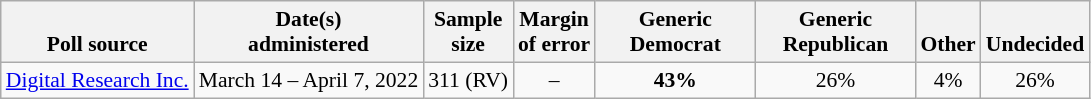<table class="wikitable" style="font-size:90%;text-align:center;">
<tr valign=bottom>
<th>Poll source</th>
<th>Date(s)<br>administered</th>
<th>Sample<br>size</th>
<th>Margin<br>of error</th>
<th style="width:100px;">Generic<br>Democrat</th>
<th style="width:100px;">Generic<br>Republican</th>
<th>Other</th>
<th>Undecided</th>
</tr>
<tr>
<td style="text-align:left;"><a href='#'>Digital Research Inc.</a></td>
<td>March 14 – April 7, 2022</td>
<td>311 (RV)</td>
<td>–</td>
<td><strong>43%</strong></td>
<td>26%</td>
<td>4%</td>
<td>26%</td>
</tr>
</table>
